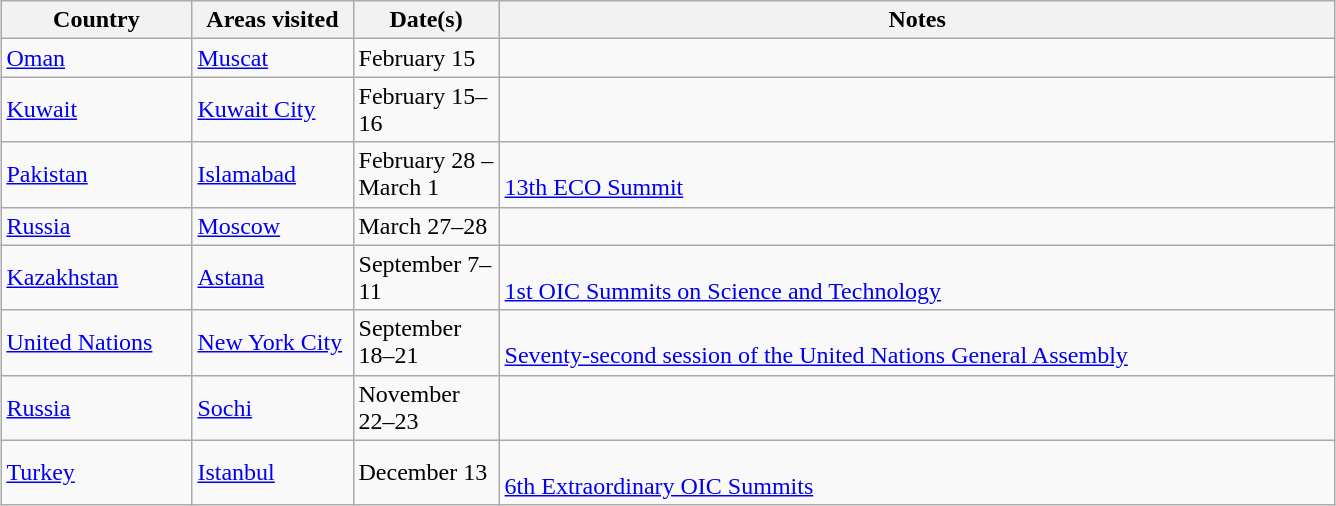<table class="wikitable" style="margin: 1em auto 1em auto">
<tr>
<th width=120>Country</th>
<th width=100>Areas visited</th>
<th width=90>Date(s)</th>
<th width=550>Notes</th>
</tr>
<tr>
<td> <a href='#'>Oman</a></td>
<td><a href='#'>Muscat</a></td>
<td>February 15</td>
<td></td>
</tr>
<tr>
<td> <a href='#'>Kuwait</a></td>
<td><a href='#'>Kuwait City</a></td>
<td>February 15–16</td>
<td></td>
</tr>
<tr>
<td> <a href='#'>Pakistan</a></td>
<td><a href='#'>Islamabad</a></td>
<td>February 28 – March 1</td>
<td><br><a href='#'>13th ECO Summit</a></td>
</tr>
<tr>
<td> <a href='#'>Russia</a></td>
<td><a href='#'>Moscow</a></td>
<td>March 27–28</td>
<td></td>
</tr>
<tr>
<td> <a href='#'>Kazakhstan</a></td>
<td><a href='#'>Astana</a></td>
<td>September 7–11</td>
<td><br><a href='#'>1st OIC Summits on Science and Technology</a></td>
</tr>
<tr>
<td> <a href='#'>United Nations</a></td>
<td><a href='#'>New York City</a></td>
<td>September 18–21</td>
<td><br><a href='#'>Seventy-second session of the United Nations General Assembly</a></td>
</tr>
<tr>
<td> <a href='#'>Russia</a></td>
<td><a href='#'>Sochi</a></td>
<td>November 22–23</td>
<td></td>
</tr>
<tr>
<td> <a href='#'>Turkey</a></td>
<td><a href='#'>Istanbul</a></td>
<td>December 13</td>
<td><br><a href='#'>6th Extraordinary OIC Summits</a></td>
</tr>
</table>
